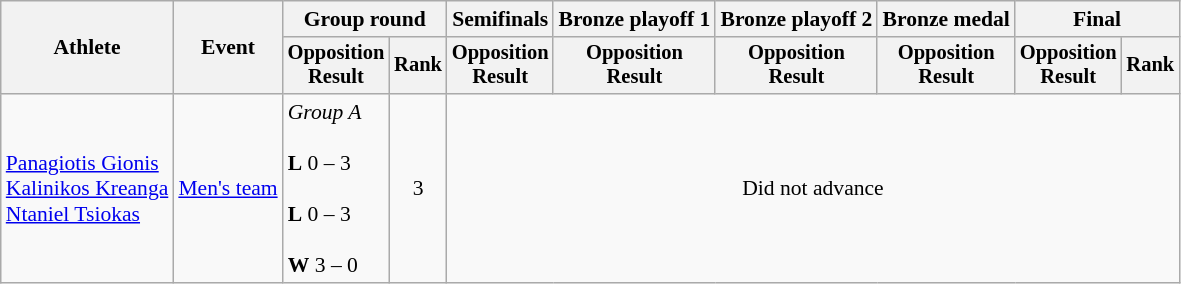<table class="wikitable" style="font-size:90%">
<tr>
<th rowspan="2">Athlete</th>
<th rowspan="2">Event</th>
<th colspan="2">Group round</th>
<th>Semifinals</th>
<th>Bronze playoff 1</th>
<th>Bronze playoff 2</th>
<th>Bronze medal</th>
<th colspan=2>Final</th>
</tr>
<tr style="font-size:95%">
<th>Opposition<br>Result</th>
<th>Rank</th>
<th>Opposition<br>Result</th>
<th>Opposition<br>Result</th>
<th>Opposition<br>Result</th>
<th>Opposition<br>Result</th>
<th>Opposition<br>Result</th>
<th>Rank</th>
</tr>
<tr align=center>
<td align=left><a href='#'>Panagiotis Gionis</a><br><a href='#'>Kalinikos Kreanga</a><br><a href='#'>Ntaniel Tsiokas</a></td>
<td align=left><a href='#'>Men's team</a></td>
<td align=left><em>Group A</em><br><br><strong>L</strong> 0 – 3<br><br><strong>L</strong> 0 – 3<br><br><strong>W</strong> 3 – 0</td>
<td>3</td>
<td colspan=6>Did not advance</td>
</tr>
</table>
